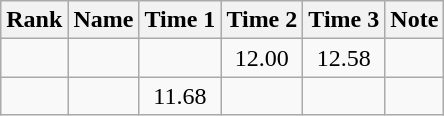<table class="wikitable sortable" style="text-align:center;">
<tr>
<th>Rank</th>
<th>Name</th>
<th>Time 1</th>
<th>Time 2</th>
<th>Time 3</th>
<th>Note</th>
</tr>
<tr>
<td></td>
<td style="text-align:left;"></td>
<td></td>
<td>12.00</td>
<td>12.58</td>
<td></td>
</tr>
<tr>
<td></td>
<td style="text-align:left;"></td>
<td>11.68</td>
<td></td>
<td></td>
<td></td>
</tr>
</table>
